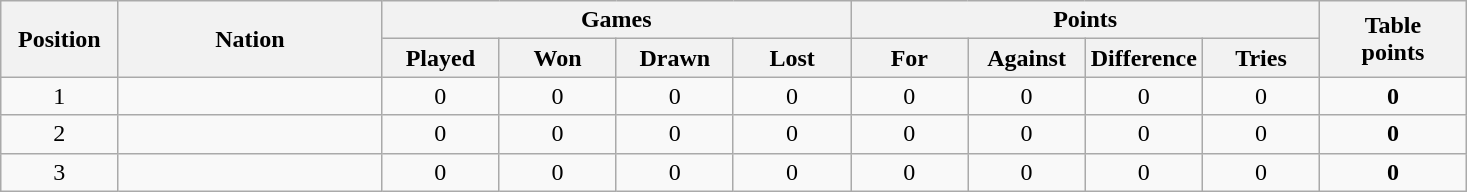<table class="wikitable" style="text-align: center;">
<tr>
<th rowspan=2 width="8%">Position</th>
<th rowspan=2 width="18%">Nation</th>
<th colspan=4 width="32%">Games</th>
<th colspan=4 width="32%">Points</th>
<th rowspan=2 width="10%">Table<br>points</th>
</tr>
<tr>
<th width="8%">Played</th>
<th width="8%">Won</th>
<th width="8%">Drawn</th>
<th width="8%">Lost</th>
<th width="8%">For</th>
<th width="8%">Against</th>
<th width="8%">Difference</th>
<th width="8%">Tries</th>
</tr>
<tr>
<td>1</td>
<td align=left></td>
<td>0</td>
<td>0</td>
<td>0</td>
<td>0</td>
<td>0</td>
<td>0</td>
<td>0</td>
<td>0</td>
<td><strong>0</strong></td>
</tr>
<tr>
<td>2</td>
<td align=left></td>
<td>0</td>
<td>0</td>
<td>0</td>
<td>0</td>
<td>0</td>
<td>0</td>
<td>0</td>
<td>0</td>
<td><strong>0</strong></td>
</tr>
<tr>
<td>3</td>
<td align=left></td>
<td>0</td>
<td>0</td>
<td>0</td>
<td>0</td>
<td>0</td>
<td>0</td>
<td>0</td>
<td>0</td>
<td><strong>0</strong></td>
</tr>
</table>
